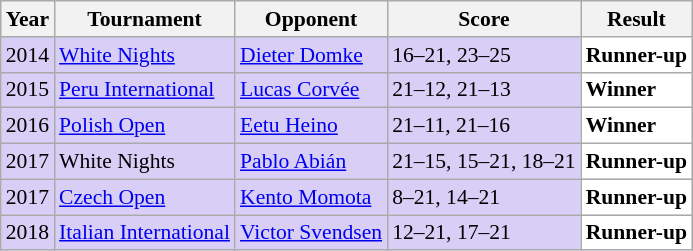<table class="sortable wikitable" style="font-size: 90%;">
<tr>
<th>Year</th>
<th>Tournament</th>
<th>Opponent</th>
<th>Score</th>
<th>Result</th>
</tr>
<tr style="background:#D8CEF6">
<td align="center">2014</td>
<td align="left"><a href='#'>White Nights</a></td>
<td align="left"> <a href='#'>Dieter Domke</a></td>
<td align="left">16–21, 23–25</td>
<td style="text-align:left; background:white"> <strong>Runner-up</strong></td>
</tr>
<tr style="background:#D8CEF6">
<td align="center">2015</td>
<td align="left"><a href='#'>Peru International</a></td>
<td align="left"> <a href='#'>Lucas Corvée</a></td>
<td align="left">21–12, 21–13</td>
<td style="text-align:left; background:white"> <strong>Winner</strong></td>
</tr>
<tr style="background:#D8CEF6">
<td align="center">2016</td>
<td align="left"><a href='#'>Polish Open</a></td>
<td align="left"> <a href='#'>Eetu Heino</a></td>
<td align="left">21–11, 21–16</td>
<td style="text-align:left; background:white"> <strong>Winner</strong></td>
</tr>
<tr style="background:#D8CEF6">
<td align="center">2017</td>
<td align="left">White Nights</td>
<td align="left"> <a href='#'>Pablo Abián</a></td>
<td align="left">21–15, 15–21, 18–21</td>
<td style="text-align:left; background:white"> <strong>Runner-up</strong></td>
</tr>
<tr style="background:#D8CEF6">
<td align="center">2017</td>
<td align="left"><a href='#'>Czech Open</a></td>
<td align="left"> <a href='#'>Kento Momota</a></td>
<td align="left">8–21, 14–21</td>
<td style="text-align:left; background:white"> <strong>Runner-up</strong></td>
</tr>
<tr style="background:#D8CEF6">
<td align="center">2018</td>
<td align="left"><a href='#'>Italian International</a></td>
<td align="left"> <a href='#'>Victor Svendsen</a></td>
<td align="left">12–21, 17–21</td>
<td style="text-align:left; background:white"> <strong>Runner-up</strong></td>
</tr>
</table>
